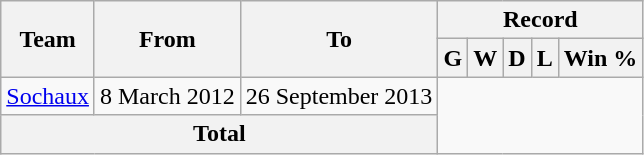<table class="wikitable" style="text-align: center">
<tr>
<th rowspan="2">Team</th>
<th rowspan="2">From</th>
<th rowspan="2">To</th>
<th colspan="5">Record</th>
</tr>
<tr>
<th>G</th>
<th>W</th>
<th>D</th>
<th>L</th>
<th>Win %</th>
</tr>
<tr>
<td align=left><a href='#'>Sochaux</a></td>
<td align=left>8 March 2012</td>
<td align=left>26 September 2013<br></td>
</tr>
<tr>
<th colspan="3">Total<br></th>
</tr>
</table>
